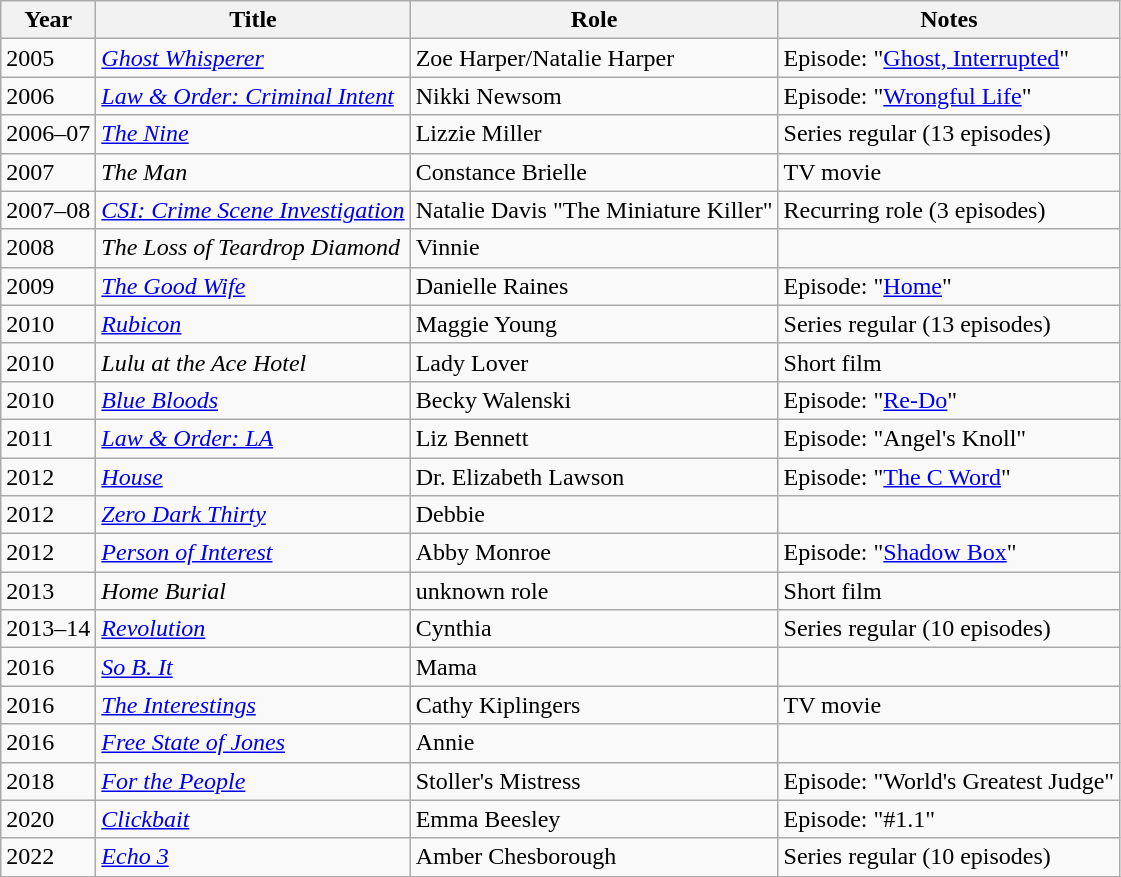<table class="wikitable">
<tr>
<th>Year</th>
<th>Title</th>
<th>Role</th>
<th>Notes</th>
</tr>
<tr>
<td>2005</td>
<td><em><a href='#'>Ghost Whisperer</a></em></td>
<td>Zoe Harper/Natalie Harper</td>
<td>Episode: "<a href='#'>Ghost, Interrupted</a>"</td>
</tr>
<tr>
<td>2006</td>
<td><em><a href='#'>Law & Order: Criminal Intent</a></em></td>
<td>Nikki Newsom</td>
<td>Episode: "<a href='#'>Wrongful Life</a>"</td>
</tr>
<tr>
<td>2006–07</td>
<td><em><a href='#'>The Nine</a></em></td>
<td>Lizzie Miller</td>
<td>Series regular (13 episodes)</td>
</tr>
<tr>
<td>2007</td>
<td><em>The Man</em></td>
<td>Constance Brielle</td>
<td>TV movie</td>
</tr>
<tr>
<td>2007–08</td>
<td><em><a href='#'>CSI: Crime Scene Investigation</a></em></td>
<td>Natalie Davis "The Miniature Killer"</td>
<td>Recurring role (3 episodes)</td>
</tr>
<tr>
<td>2008</td>
<td><em>The Loss of Teardrop Diamond</em></td>
<td>Vinnie</td>
<td></td>
</tr>
<tr>
<td>2009</td>
<td><em><a href='#'>The Good Wife</a></em></td>
<td>Danielle Raines</td>
<td>Episode: "<a href='#'>Home</a>"</td>
</tr>
<tr>
<td>2010</td>
<td><em><a href='#'>Rubicon</a></em></td>
<td>Maggie Young</td>
<td>Series regular (13 episodes)</td>
</tr>
<tr>
<td>2010</td>
<td><em>Lulu at the Ace Hotel</em></td>
<td>Lady Lover</td>
<td>Short film</td>
</tr>
<tr>
<td>2010</td>
<td><em><a href='#'>Blue Bloods</a></em></td>
<td>Becky Walenski</td>
<td>Episode: "<a href='#'>Re-Do</a>"</td>
</tr>
<tr>
<td>2011</td>
<td><em><a href='#'>Law & Order: LA</a></em></td>
<td>Liz Bennett</td>
<td>Episode: "Angel's Knoll"</td>
</tr>
<tr>
<td>2012</td>
<td><em><a href='#'>House</a></em></td>
<td>Dr. Elizabeth Lawson</td>
<td>Episode: "<a href='#'>The C Word</a>"</td>
</tr>
<tr>
<td>2012</td>
<td><em><a href='#'>Zero Dark Thirty</a></em></td>
<td>Debbie</td>
<td></td>
</tr>
<tr>
<td>2012</td>
<td><em><a href='#'>Person of Interest</a></em></td>
<td>Abby Monroe</td>
<td>Episode: "<a href='#'>Shadow Box</a>"</td>
</tr>
<tr>
<td>2013</td>
<td><em>Home Burial</em></td>
<td>unknown role</td>
<td>Short film</td>
</tr>
<tr>
<td>2013–14</td>
<td><em><a href='#'>Revolution</a></em></td>
<td>Cynthia</td>
<td>Series regular (10 episodes)</td>
</tr>
<tr>
<td>2016</td>
<td><em><a href='#'>So B. It</a></em></td>
<td>Mama</td>
<td></td>
</tr>
<tr>
<td>2016</td>
<td><em><a href='#'>The Interestings</a></em></td>
<td>Cathy Kiplingers</td>
<td>TV movie</td>
</tr>
<tr>
<td>2016</td>
<td><em><a href='#'>Free State of Jones</a></em></td>
<td>Annie</td>
<td></td>
</tr>
<tr>
<td>2018</td>
<td><em><a href='#'>For the People</a></em></td>
<td>Stoller's Mistress</td>
<td>Episode: "World's Greatest Judge"</td>
</tr>
<tr>
<td>2020</td>
<td><em><a href='#'>Clickbait</a></em></td>
<td>Emma Beesley</td>
<td>Episode: "#1.1"</td>
</tr>
<tr>
<td>2022</td>
<td><em><a href='#'>Echo 3</a></em></td>
<td>Amber Chesborough</td>
<td>Series regular (10 episodes)</td>
</tr>
</table>
